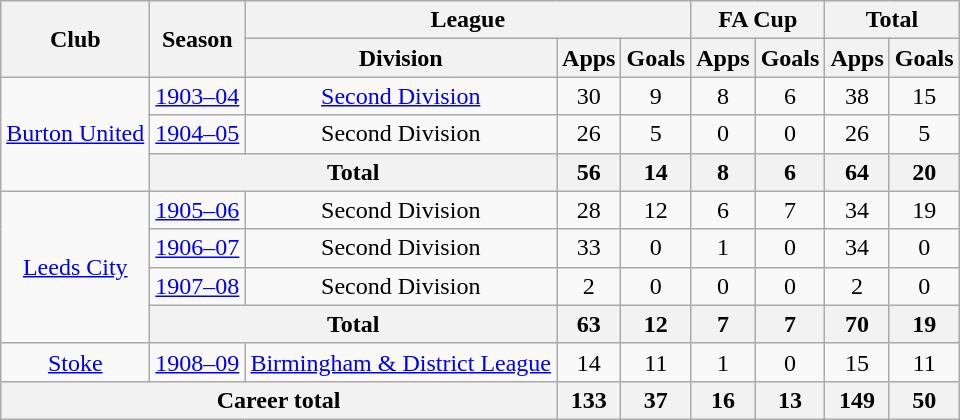<table class="wikitable" style="text-align: center;">
<tr>
<th rowspan="2">Club</th>
<th rowspan="2">Season</th>
<th colspan="3">League</th>
<th colspan="2">FA Cup</th>
<th colspan="2">Total</th>
</tr>
<tr>
<th>Division</th>
<th>Apps</th>
<th>Goals</th>
<th>Apps</th>
<th>Goals</th>
<th>Apps</th>
<th>Goals</th>
</tr>
<tr>
<td rowspan=3><a href='#'>Burton United</a></td>
<td><a href='#'>1903–04</a></td>
<td><a href='#'>Second Division</a></td>
<td>30</td>
<td>9</td>
<td>8</td>
<td>6</td>
<td>38</td>
<td>15</td>
</tr>
<tr>
<td><a href='#'>1904–05</a></td>
<td>Second Division</td>
<td>26</td>
<td>5</td>
<td>0</td>
<td>0</td>
<td>26</td>
<td>5</td>
</tr>
<tr>
<th colspan=2>Total</th>
<th>56</th>
<th>14</th>
<th>8</th>
<th>6</th>
<th>64</th>
<th>20</th>
</tr>
<tr>
<td rowspan=4><a href='#'>Leeds City</a></td>
<td><a href='#'>1905–06</a></td>
<td>Second Division</td>
<td>28</td>
<td>12</td>
<td>6</td>
<td>7</td>
<td>34</td>
<td>19</td>
</tr>
<tr>
<td><a href='#'>1906–07</a></td>
<td>Second Division</td>
<td>33</td>
<td>0</td>
<td>1</td>
<td>0</td>
<td>34</td>
<td>0</td>
</tr>
<tr>
<td><a href='#'>1907–08</a></td>
<td>Second Division</td>
<td>2</td>
<td>0</td>
<td>0</td>
<td>0</td>
<td>2</td>
<td>0</td>
</tr>
<tr>
<th colspan=2>Total</th>
<th>63</th>
<th>12</th>
<th>7</th>
<th>7</th>
<th>70</th>
<th>19</th>
</tr>
<tr>
<td><a href='#'>Stoke</a></td>
<td><a href='#'>1908–09</a></td>
<td><a href='#'>Birmingham & District League</a></td>
<td>14</td>
<td>11</td>
<td>1</td>
<td>0</td>
<td>15</td>
<td>11</td>
</tr>
<tr>
<th colspan="3">Career total</th>
<th>133</th>
<th>37</th>
<th>16</th>
<th>13</th>
<th>149</th>
<th>50</th>
</tr>
</table>
